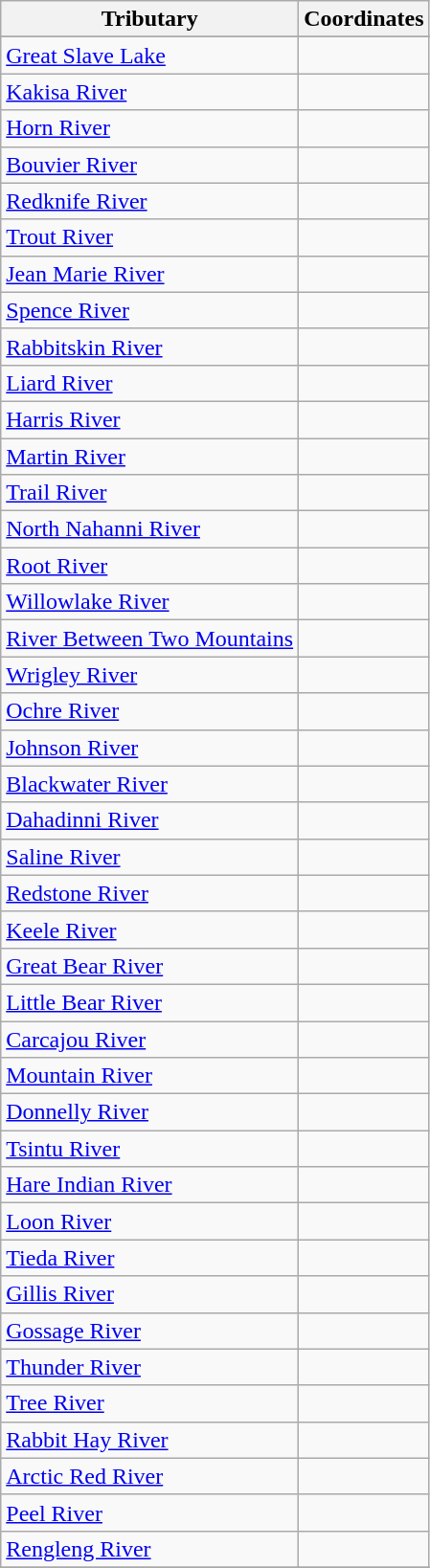<table class=wikitable>
<tr>
<th>Tributary</th>
<th>Coordinates</th>
</tr>
<tr>
</tr>
<tr>
<td><a href='#'>Great Slave Lake</a></td>
<td><small></small></td>
</tr>
<tr>
<td><a href='#'>Kakisa River</a></td>
<td><small></small></td>
</tr>
<tr>
<td><a href='#'>Horn River</a></td>
<td><small></small></td>
</tr>
<tr>
<td><a href='#'>Bouvier River</a></td>
<td><small></small></td>
</tr>
<tr>
<td><a href='#'>Redknife River</a></td>
<td><small></small></td>
</tr>
<tr>
<td><a href='#'>Trout River</a></td>
<td><small></small></td>
</tr>
<tr>
<td><a href='#'>Jean Marie River</a></td>
<td><small></small></td>
</tr>
<tr>
<td><a href='#'>Spence River</a></td>
<td><small></small></td>
</tr>
<tr>
<td><a href='#'>Rabbitskin River</a></td>
<td><small></small></td>
</tr>
<tr>
<td><a href='#'>Liard River</a></td>
<td><small></small></td>
</tr>
<tr>
<td><a href='#'>Harris River</a></td>
<td><small></small></td>
</tr>
<tr>
<td><a href='#'>Martin River</a></td>
<td><small></small></td>
</tr>
<tr>
<td><a href='#'>Trail River</a></td>
<td><small></small></td>
</tr>
<tr>
<td><a href='#'>North Nahanni River</a></td>
<td><small></small></td>
</tr>
<tr>
<td><a href='#'>Root River</a></td>
<td><small></small></td>
</tr>
<tr>
<td><a href='#'>Willowlake River</a></td>
<td><small></small></td>
</tr>
<tr>
<td><a href='#'>River Between Two Mountains</a></td>
<td><small></small></td>
</tr>
<tr>
<td><a href='#'>Wrigley River</a></td>
<td><small></small></td>
</tr>
<tr>
<td><a href='#'>Ochre River</a></td>
<td><small></small></td>
</tr>
<tr>
<td><a href='#'>Johnson River</a></td>
<td><small></small></td>
</tr>
<tr>
<td><a href='#'>Blackwater River</a></td>
<td><small></small></td>
</tr>
<tr>
<td><a href='#'>Dahadinni River</a></td>
<td><small></small></td>
</tr>
<tr>
<td><a href='#'>Saline River</a></td>
<td><small></small></td>
</tr>
<tr>
<td><a href='#'>Redstone River</a></td>
<td><small></small></td>
</tr>
<tr>
<td><a href='#'>Keele River</a></td>
<td><small></small></td>
</tr>
<tr>
<td><a href='#'>Great Bear River</a></td>
<td><small></small></td>
</tr>
<tr>
<td><a href='#'>Little Bear River</a></td>
<td><small></small></td>
</tr>
<tr>
<td><a href='#'>Carcajou River</a></td>
<td><small></small></td>
</tr>
<tr>
<td><a href='#'>Mountain River</a></td>
<td><small></small></td>
</tr>
<tr>
<td><a href='#'>Donnelly River</a></td>
<td><small></small></td>
</tr>
<tr>
<td><a href='#'>Tsintu River</a></td>
<td><small></small></td>
</tr>
<tr>
<td><a href='#'>Hare Indian River</a></td>
<td><small></small></td>
</tr>
<tr>
<td><a href='#'>Loon River</a></td>
<td><small></small></td>
</tr>
<tr>
<td><a href='#'>Tieda River</a></td>
<td><small></small></td>
</tr>
<tr>
<td><a href='#'>Gillis River</a></td>
<td><small></small></td>
</tr>
<tr>
<td><a href='#'>Gossage River</a></td>
<td><small></small></td>
</tr>
<tr>
<td><a href='#'>Thunder River</a></td>
<td><small></small></td>
</tr>
<tr>
<td><a href='#'>Tree River</a></td>
<td><small></small></td>
</tr>
<tr>
<td><a href='#'>Rabbit Hay River</a></td>
<td><small></small></td>
</tr>
<tr>
<td><a href='#'>Arctic Red River</a></td>
<td><small></small></td>
</tr>
<tr>
<td><a href='#'>Peel River</a></td>
<td><small></small></td>
</tr>
<tr>
<td><a href='#'>Rengleng River</a></td>
<td><small></small></td>
</tr>
<tr>
</tr>
</table>
